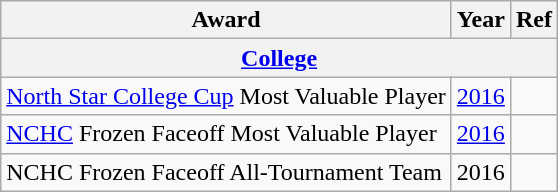<table class="wikitable">
<tr>
<th>Award</th>
<th>Year</th>
<th>Ref</th>
</tr>
<tr>
<th colspan="3"><a href='#'>College</a></th>
</tr>
<tr>
<td><a href='#'>North Star College Cup</a> Most Valuable Player</td>
<td><a href='#'>2016</a></td>
<td></td>
</tr>
<tr>
<td><a href='#'>NCHC</a> Frozen Faceoff Most Valuable Player</td>
<td><a href='#'>2016</a></td>
<td></td>
</tr>
<tr>
<td>NCHC Frozen Faceoff All-Tournament Team</td>
<td>2016</td>
<td></td>
</tr>
</table>
